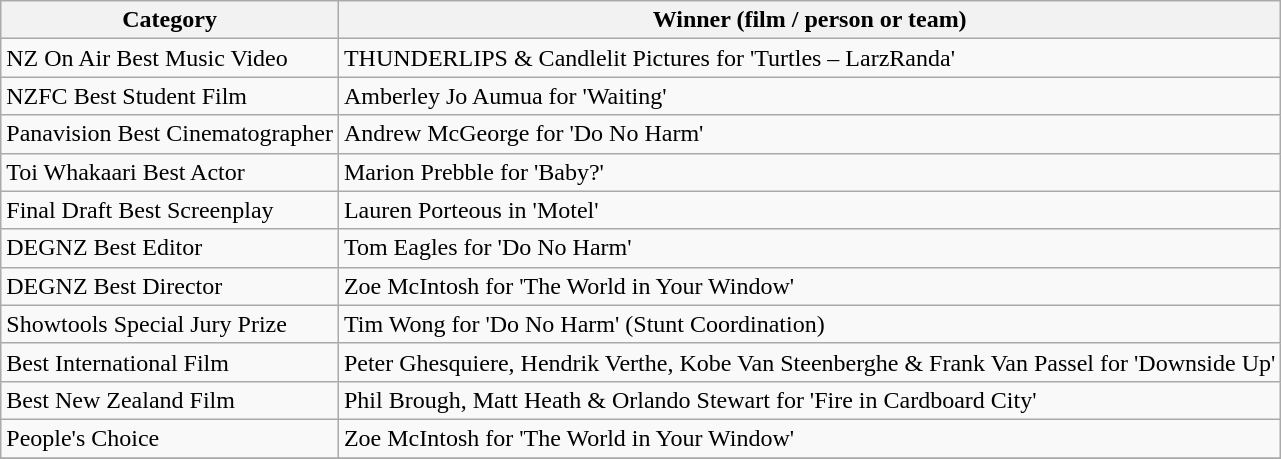<table class="wikitable">
<tr>
<th>Category</th>
<th>Winner (film / person or team)</th>
</tr>
<tr>
<td>NZ On Air Best Music Video</td>
<td>THUNDERLIPS & Candlelit Pictures for 'Turtles – LarzRanda'</td>
</tr>
<tr>
<td>NZFC Best Student Film</td>
<td>Amberley Jo Aumua for 'Waiting'</td>
</tr>
<tr>
<td>Panavision Best Cinematographer</td>
<td>Andrew McGeorge for 'Do No Harm'</td>
</tr>
<tr>
<td>Toi Whakaari Best Actor</td>
<td>Marion Prebble for 'Baby?'</td>
</tr>
<tr>
<td>Final Draft Best Screenplay</td>
<td>Lauren Porteous in 'Motel'</td>
</tr>
<tr>
<td>DEGNZ Best Editor</td>
<td>Tom Eagles for 'Do No Harm'</td>
</tr>
<tr>
<td>DEGNZ Best Director</td>
<td>Zoe McIntosh for 'The World in Your Window'</td>
</tr>
<tr>
<td>Showtools Special Jury Prize</td>
<td>Tim Wong for 'Do No Harm' (Stunt Coordination)</td>
</tr>
<tr>
<td>Best International Film</td>
<td>Peter Ghesquiere, Hendrik Verthe, Kobe Van Steenberghe & Frank Van Passel for 'Downside Up'</td>
</tr>
<tr>
<td>Best New Zealand Film</td>
<td>Phil Brough, Matt Heath & Orlando Stewart for 'Fire in Cardboard City'</td>
</tr>
<tr>
<td>People's Choice</td>
<td>Zoe McIntosh for 'The World in Your Window'</td>
</tr>
<tr>
</tr>
</table>
